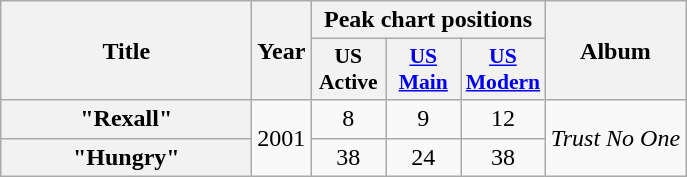<table class="wikitable plainrowheaders" style="text-align:center;">
<tr>
<th rowspan="2" scope="col" style="width:10em;">Title</th>
<th rowspan="2" scope="col">Year</th>
<th colspan="3">Peak chart positions</th>
<th rowspan="2" scope="col">Album</th>
</tr>
<tr>
<th scope="col" style="width:3em;font-size:90%;">US<br>Active<br></th>
<th scope="col" style="width:3em;font-size:90%;"><a href='#'>US Main</a><br></th>
<th scope="col" style="width:3em;font-size:90%;"><a href='#'>US<br>Modern</a><br></th>
</tr>
<tr>
<th scope="row">"Rexall"</th>
<td rowspan="2">2001</td>
<td>8</td>
<td>9</td>
<td>12</td>
<td rowspan="2"><em>Trust No One</em></td>
</tr>
<tr>
<th scope="row">"Hungry"</th>
<td>38</td>
<td>24</td>
<td>38</td>
</tr>
</table>
